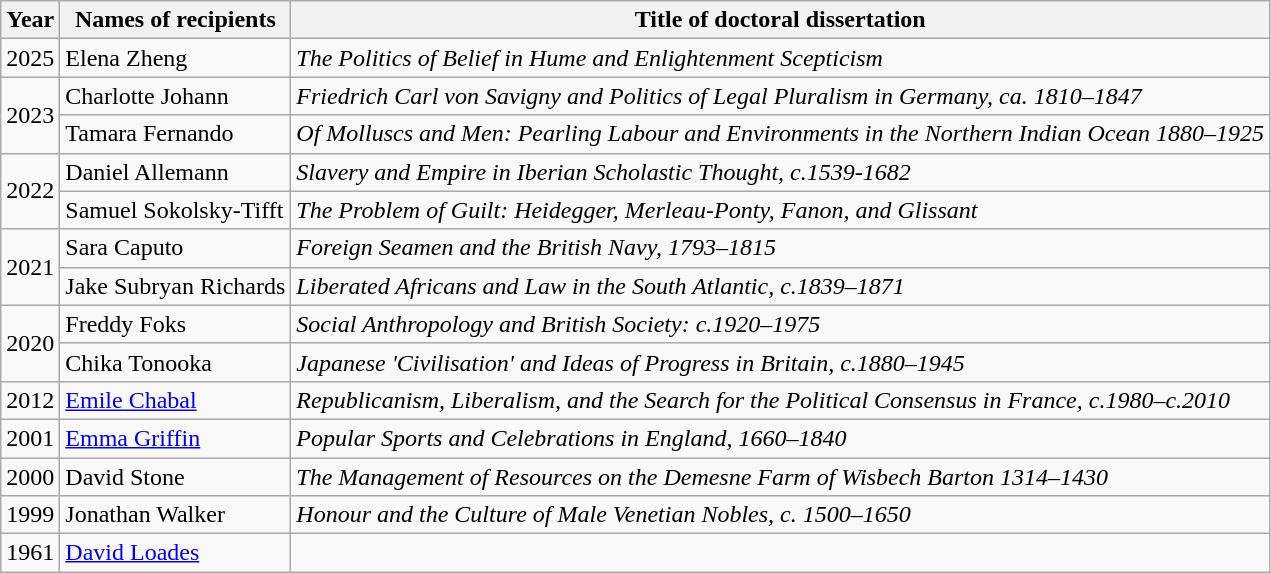<table class="wikitable">
<tr>
<th>Year</th>
<th>Names of recipients</th>
<th>Title of doctoral dissertation</th>
</tr>
<tr>
<td>2025</td>
<td>Elena Zheng</td>
<td><em>The Politics of Belief in Hume and Enlightenment Scepticism</em></td>
</tr>
<tr>
<td rowspan="2">2023</td>
<td>Charlotte Johann</td>
<td><em>Friedrich Carl von Savigny and Politics of Legal Pluralism in Germany, ca. 1810–1847</em></td>
</tr>
<tr>
<td>Tamara Fernando</td>
<td><em>Of Molluscs and Men: Pearling Labour and Environments in the Northern Indian Ocean 1880–1925</em></td>
</tr>
<tr>
<td rowspan="2">2022</td>
<td>Daniel Allemann</td>
<td><em>Slavery and Empire in Iberian Scholastic Thought, c.1539-1682</em></td>
</tr>
<tr>
<td>Samuel Sokolsky-Tifft</td>
<td><em>The Problem of Guilt: Heidegger, Merleau-Ponty, Fanon, and Glissant</em></td>
</tr>
<tr>
<td rowspan="2">2021</td>
<td>Sara Caputo</td>
<td><em>Foreign Seamen and the British Navy, 1793–1815</em></td>
</tr>
<tr>
<td>Jake Subryan Richards</td>
<td><em>Liberated Africans and Law in the South Atlantic, c.1839–1871</em></td>
</tr>
<tr>
<td rowspan="2">2020</td>
<td>Freddy Foks</td>
<td><em>Social Anthropology and British Society: c.1920–1975</em></td>
</tr>
<tr>
<td>Chika Tonooka</td>
<td><em>Japanese 'Civilisation' and Ideas of Progress in Britain, c.1880–1945</em></td>
</tr>
<tr>
<td>2012</td>
<td><a href='#'>Emile Chabal</a></td>
<td><em>Republicanism, Liberalism, and the Search for the Political Consensus in France, c.1980–c.2010</em></td>
</tr>
<tr>
<td>2001</td>
<td><a href='#'>Emma Griffin</a></td>
<td><em>Popular Sports and Celebrations in England, 1660–1840</em></td>
</tr>
<tr>
<td>2000</td>
<td>David Stone</td>
<td><em>The</em> <em>Management of Resources on the Demesne Farm of Wisbech Barton 1314–1430</em></td>
</tr>
<tr>
<td>1999</td>
<td>Jonathan Walker</td>
<td><em>Honour and the</em> <em>Culture of Male Venetian Nobles, c. 1500–1650</em></td>
</tr>
<tr>
<td>1961</td>
<td><a href='#'>David Loades</a></td>
<td></td>
</tr>
</table>
